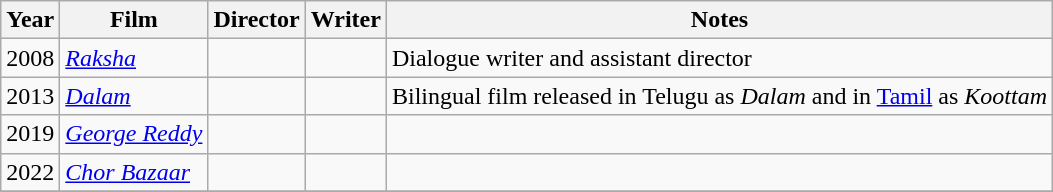<table class="wikitable">
<tr>
<th>Year</th>
<th>Film</th>
<th>Director</th>
<th>Writer</th>
<th>Notes</th>
</tr>
<tr>
<td>2008</td>
<td><em><a href='#'>Raksha</a></em></td>
<td></td>
<td></td>
<td>Dialogue writer and assistant director</td>
</tr>
<tr>
<td>2013</td>
<td><em><a href='#'>Dalam</a></em></td>
<td></td>
<td></td>
<td>Bilingual film released in Telugu as <em>Dalam</em> and in <a href='#'>Tamil</a> as <em>Koottam</em></td>
</tr>
<tr>
<td>2019</td>
<td><em><a href='#'>George Reddy</a></em></td>
<td></td>
<td></td>
<td></td>
</tr>
<tr>
<td>2022</td>
<td><em><a href='#'>Chor Bazaar</a></em></td>
<td></td>
<td></td>
<td></td>
</tr>
<tr>
</tr>
</table>
